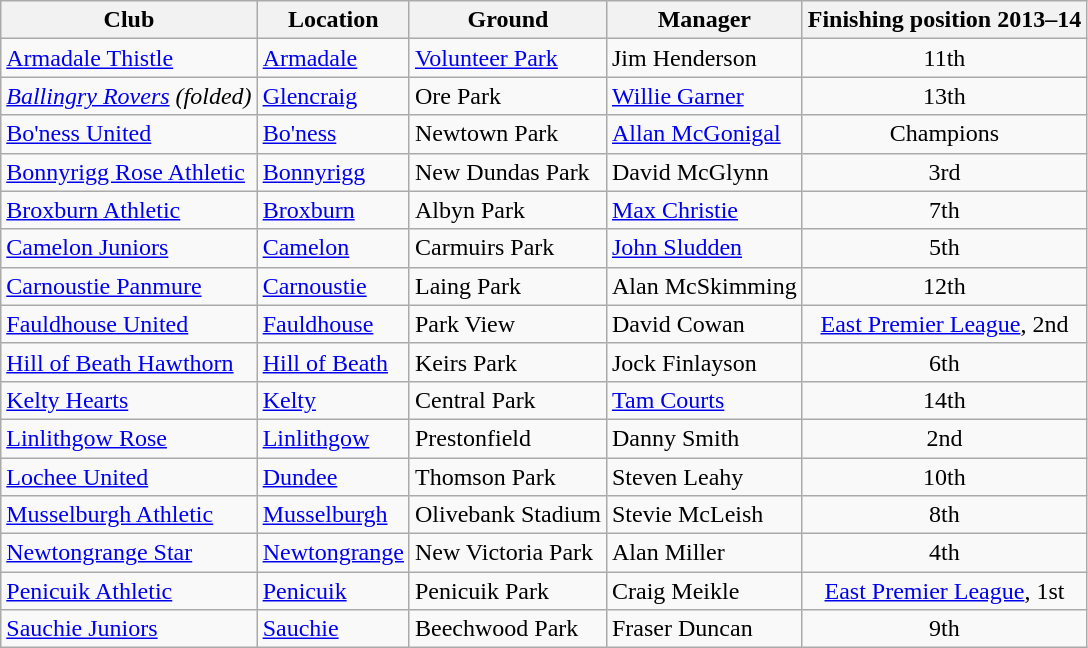<table class="wikitable sortable">
<tr>
<th>Club</th>
<th>Location</th>
<th>Ground</th>
<th>Manager</th>
<th>Finishing position 2013–14</th>
</tr>
<tr>
<td style="text-align:left;"><a href='#'>Armadale Thistle</a></td>
<td><a href='#'>Armadale</a></td>
<td><a href='#'>Volunteer Park</a></td>
<td>Jim Henderson</td>
<td align="center">11th</td>
</tr>
<tr>
<td style="text-align:left;"><em><a href='#'>Ballingry Rovers</a> (folded)</em></td>
<td><a href='#'>Glencraig</a></td>
<td>Ore Park</td>
<td><a href='#'>Willie Garner</a></td>
<td align="center">13th</td>
</tr>
<tr>
<td style="text-align:left;"><a href='#'>Bo'ness United</a></td>
<td><a href='#'>Bo'ness</a></td>
<td>Newtown Park</td>
<td><a href='#'>Allan McGonigal</a></td>
<td align="center">Champions</td>
</tr>
<tr>
<td style="text-align:left;"><a href='#'>Bonnyrigg Rose Athletic</a></td>
<td><a href='#'>Bonnyrigg</a></td>
<td>New Dundas Park</td>
<td>David McGlynn</td>
<td align="center">3rd</td>
</tr>
<tr>
<td style="text-align:left;"><a href='#'>Broxburn Athletic</a></td>
<td><a href='#'>Broxburn</a></td>
<td>Albyn Park</td>
<td><a href='#'>Max Christie</a></td>
<td align="center">7th</td>
</tr>
<tr>
<td style="text-align:left;"><a href='#'>Camelon Juniors</a></td>
<td><a href='#'>Camelon</a></td>
<td>Carmuirs Park</td>
<td><a href='#'>John Sludden</a></td>
<td align="center">5th</td>
</tr>
<tr>
<td style="text-align:left;"><a href='#'>Carnoustie Panmure</a></td>
<td><a href='#'>Carnoustie</a></td>
<td>Laing Park</td>
<td>Alan McSkimming</td>
<td align="center">12th</td>
</tr>
<tr>
<td style="text-align:left;"><a href='#'>Fauldhouse United</a></td>
<td><a href='#'>Fauldhouse</a></td>
<td>Park View</td>
<td>David Cowan</td>
<td align="center"><a href='#'>East Premier League</a>, 2nd</td>
</tr>
<tr>
<td style="text-align:left;"><a href='#'>Hill of Beath Hawthorn</a></td>
<td><a href='#'>Hill of Beath</a></td>
<td>Keirs Park</td>
<td>Jock Finlayson</td>
<td align="center">6th</td>
</tr>
<tr>
<td style="text-align:left;"><a href='#'>Kelty Hearts</a></td>
<td><a href='#'>Kelty</a></td>
<td>Central Park</td>
<td><a href='#'>Tam Courts</a></td>
<td align="center">14th</td>
</tr>
<tr>
<td style="text-align:left;"><a href='#'>Linlithgow Rose</a></td>
<td><a href='#'>Linlithgow</a></td>
<td>Prestonfield</td>
<td>Danny Smith</td>
<td align="center">2nd</td>
</tr>
<tr>
<td style="text-align:left;"><a href='#'>Lochee United</a></td>
<td><a href='#'>Dundee</a></td>
<td>Thomson Park</td>
<td>Steven Leahy</td>
<td align="center">10th</td>
</tr>
<tr>
<td style="text-align:left;"><a href='#'>Musselburgh Athletic</a></td>
<td><a href='#'>Musselburgh</a></td>
<td>Olivebank Stadium</td>
<td>Stevie McLeish</td>
<td align="center">8th</td>
</tr>
<tr>
<td style="text-align:left;"><a href='#'>Newtongrange Star</a></td>
<td><a href='#'>Newtongrange</a></td>
<td>New Victoria Park</td>
<td>Alan Miller</td>
<td align="center">4th</td>
</tr>
<tr>
<td style="text-align:left;"><a href='#'>Penicuik Athletic</a></td>
<td><a href='#'>Penicuik</a></td>
<td>Penicuik Park</td>
<td>Craig Meikle</td>
<td align="center"><a href='#'>East Premier League</a>, 1st</td>
</tr>
<tr>
<td style="text-align:left;"><a href='#'>Sauchie Juniors</a></td>
<td><a href='#'>Sauchie</a></td>
<td>Beechwood Park</td>
<td>Fraser Duncan</td>
<td align="center">9th</td>
</tr>
</table>
